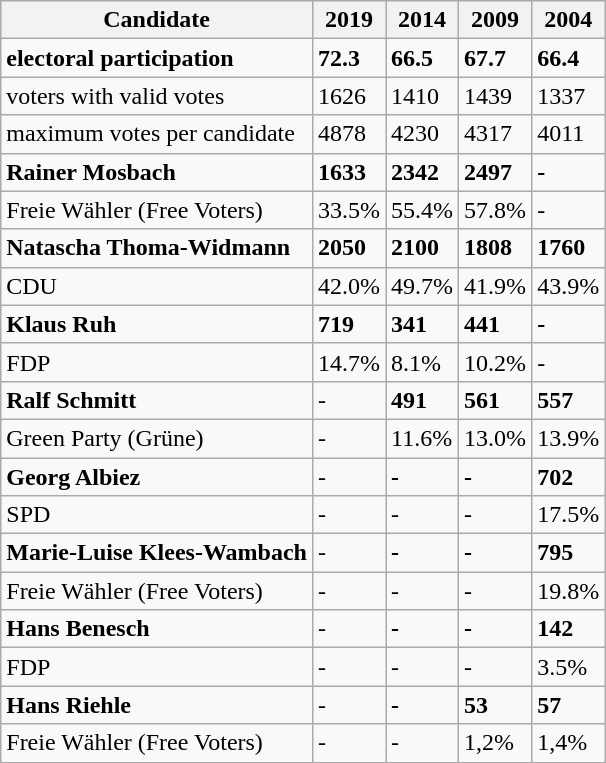<table class="wikitable">
<tr>
<th>Candidate</th>
<th>2019</th>
<th>2014</th>
<th>2009</th>
<th>2004</th>
</tr>
<tr>
<td><strong>electoral participation</strong></td>
<td><strong>72.3</strong></td>
<td><strong>66.5</strong></td>
<td><strong>67.7</strong></td>
<td><strong>66.4</strong></td>
</tr>
<tr>
<td>voters with valid votes</td>
<td>1626</td>
<td>1410</td>
<td>1439</td>
<td>1337</td>
</tr>
<tr>
<td>maximum votes per candidate</td>
<td>4878</td>
<td>4230</td>
<td>4317</td>
<td>4011</td>
</tr>
<tr>
<td><strong>Rainer Mosbach</strong></td>
<td><strong>1633</strong></td>
<td><strong>2342</strong></td>
<td><strong>2497</strong></td>
<td><strong>-</strong></td>
</tr>
<tr>
<td>Freie Wähler (Free Voters)</td>
<td>33.5%</td>
<td>55.4%</td>
<td>57.8%</td>
<td>-</td>
</tr>
<tr>
<td><strong>Natascha Thoma-Widmann</strong></td>
<td><strong>2050</strong></td>
<td><strong>2100</strong></td>
<td><strong>1808</strong></td>
<td><strong>1760</strong></td>
</tr>
<tr>
<td>CDU</td>
<td>42.0%</td>
<td>49.7%</td>
<td>41.9%</td>
<td>43.9%</td>
</tr>
<tr>
<td><strong>Klaus Ruh</strong></td>
<td><strong>719</strong></td>
<td><strong>341</strong></td>
<td><strong>441</strong></td>
<td><strong>-</strong></td>
</tr>
<tr>
<td>FDP</td>
<td>14.7%</td>
<td>8.1%</td>
<td>10.2%</td>
<td>-</td>
</tr>
<tr>
<td><strong>Ralf Schmitt</strong></td>
<td>-</td>
<td><strong>491</strong></td>
<td><strong>561</strong></td>
<td><strong>557</strong></td>
</tr>
<tr>
<td>Green Party (Grüne)</td>
<td>-</td>
<td>11.6%</td>
<td>13.0%</td>
<td>13.9%</td>
</tr>
<tr>
<td><strong>Georg Albiez</strong></td>
<td>-</td>
<td><strong>-</strong></td>
<td><strong>-</strong></td>
<td><strong>702</strong></td>
</tr>
<tr>
<td>SPD</td>
<td>-</td>
<td>-</td>
<td>-</td>
<td>17.5%</td>
</tr>
<tr>
<td><strong>Marie-Luise Klees-Wambach</strong></td>
<td>-</td>
<td><strong>-</strong></td>
<td><strong>-</strong></td>
<td><strong>795</strong></td>
</tr>
<tr>
<td>Freie Wähler (Free Voters)</td>
<td>-</td>
<td>-</td>
<td>-</td>
<td>19.8%</td>
</tr>
<tr>
<td><strong>Hans Benesch</strong></td>
<td>-</td>
<td><strong>-</strong></td>
<td><strong>-</strong></td>
<td><strong>142</strong></td>
</tr>
<tr>
<td>FDP</td>
<td>-</td>
<td>-</td>
<td>-</td>
<td>3.5%</td>
</tr>
<tr>
<td><strong>Hans Riehle</strong></td>
<td>-</td>
<td><strong>-</strong></td>
<td><strong>53</strong></td>
<td><strong>57</strong></td>
</tr>
<tr>
<td>Freie Wähler (Free Voters)</td>
<td>-</td>
<td>-</td>
<td>1,2%</td>
<td>1,4%</td>
</tr>
</table>
